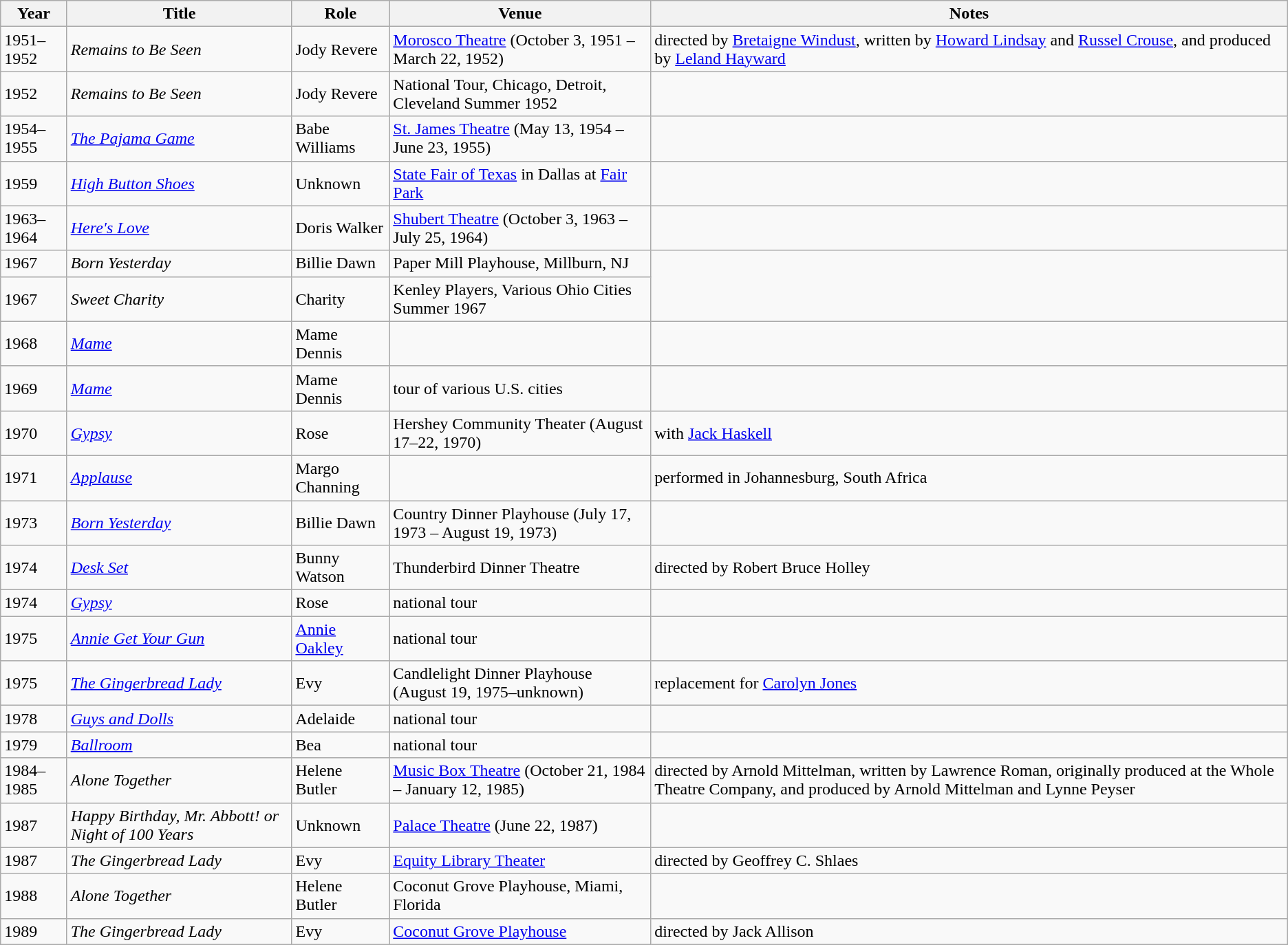<table class="wikitable sortable">
<tr>
<th>Year</th>
<th>Title</th>
<th>Role</th>
<th>Venue</th>
<th class="unsortable">Notes</th>
</tr>
<tr>
<td>1951–1952</td>
<td><em>Remains to Be Seen</em></td>
<td>Jody Revere</td>
<td><a href='#'>Morosco Theatre</a> (October 3, 1951 – March 22, 1952)</td>
<td>directed by <a href='#'>Bretaigne Windust</a>, written by <a href='#'>Howard Lindsay</a> and <a href='#'>Russel Crouse</a>, and produced by <a href='#'>Leland Hayward</a></td>
</tr>
<tr>
<td>1952</td>
<td><em>Remains to Be Seen</em></td>
<td>Jody Revere</td>
<td>National Tour, Chicago, Detroit, Cleveland Summer 1952</td>
<td></td>
</tr>
<tr>
<td>1954–1955</td>
<td><em><a href='#'>The Pajama Game</a></em></td>
<td>Babe Williams</td>
<td><a href='#'>St. James Theatre</a> (May 13, 1954 – June 23, 1955)</td>
<td></td>
</tr>
<tr>
<td>1959</td>
<td><em><a href='#'>High Button Shoes</a></em></td>
<td>Unknown</td>
<td><a href='#'>State Fair of Texas</a> in Dallas at <a href='#'>Fair Park</a></td>
<td></td>
</tr>
<tr>
<td>1963–1964</td>
<td><em><a href='#'>Here's Love</a></em></td>
<td>Doris Walker</td>
<td><a href='#'>Shubert Theatre</a> (October 3, 1963 – July 25, 1964)</td>
<td></td>
</tr>
<tr>
<td>1967</td>
<td><em>Born Yesterday</em></td>
<td>Billie Dawn</td>
<td>Paper Mill Playhouse, Millburn, NJ</td>
</tr>
<tr>
<td>1967</td>
<td><em>Sweet Charity</em></td>
<td>Charity</td>
<td>Kenley Players, Various Ohio Cities Summer 1967</td>
</tr>
<tr>
<td>1968</td>
<td><em><a href='#'>Mame</a></em></td>
<td>Mame Dennis</td>
<td></td>
<td></td>
</tr>
<tr>
<td>1969</td>
<td><em><a href='#'>Mame</a></em></td>
<td>Mame Dennis</td>
<td>tour of various U.S. cities</td>
</tr>
<tr>
<td>1970</td>
<td><em><a href='#'>Gypsy</a></em></td>
<td>Rose</td>
<td>Hershey Community Theater (August 17–22, 1970)</td>
<td>with <a href='#'>Jack Haskell</a></td>
</tr>
<tr>
<td>1971</td>
<td><em><a href='#'>Applause</a></em></td>
<td>Margo Channing</td>
<td></td>
<td>performed in Johannesburg, South Africa</td>
</tr>
<tr>
<td>1973</td>
<td><em><a href='#'>Born Yesterday</a></em></td>
<td>Billie Dawn</td>
<td>Country Dinner Playhouse (July 17, 1973 – August 19, 1973)</td>
<td></td>
</tr>
<tr>
<td>1974</td>
<td><em><a href='#'>Desk Set</a></em></td>
<td>Bunny Watson</td>
<td>Thunderbird Dinner Theatre</td>
<td>directed by Robert Bruce Holley</td>
</tr>
<tr>
<td>1974</td>
<td><em><a href='#'>Gypsy</a></em></td>
<td>Rose</td>
<td>national tour</td>
</tr>
<tr>
<td>1975</td>
<td><em><a href='#'>Annie Get Your Gun</a></em></td>
<td><a href='#'>Annie Oakley</a></td>
<td>national tour</td>
<td></td>
</tr>
<tr>
<td>1975</td>
<td><em><a href='#'>The Gingerbread Lady</a></em></td>
<td>Evy</td>
<td>Candlelight Dinner Playhouse (August 19, 1975–unknown)</td>
<td>replacement for <a href='#'>Carolyn Jones</a></td>
</tr>
<tr>
<td>1978</td>
<td><em><a href='#'>Guys and Dolls</a></em></td>
<td>Adelaide</td>
<td>national tour</td>
<td></td>
</tr>
<tr>
<td>1979</td>
<td><em><a href='#'>Ballroom</a></em></td>
<td>Bea</td>
<td>national tour</td>
<td></td>
</tr>
<tr>
<td>1984–1985</td>
<td><em>Alone Together</em></td>
<td>Helene Butler</td>
<td><a href='#'>Music Box Theatre</a> (October 21, 1984 – January 12, 1985)</td>
<td>directed by Arnold Mittelman, written by Lawrence Roman, originally produced at the Whole Theatre Company, and produced by Arnold Mittelman and Lynne Peyser</td>
</tr>
<tr>
<td>1987</td>
<td><em>Happy Birthday, Mr. Abbott! or Night of 100 Years</em></td>
<td>Unknown</td>
<td><a href='#'>Palace Theatre</a> (June 22, 1987)</td>
<td></td>
</tr>
<tr>
<td>1987</td>
<td><em>The Gingerbread Lady</em></td>
<td>Evy</td>
<td><a href='#'>Equity Library Theater</a></td>
<td>directed by Geoffrey C. Shlaes</td>
</tr>
<tr>
<td>1988</td>
<td><em>Alone Together</em></td>
<td>Helene Butler</td>
<td>Coconut Grove Playhouse, Miami, Florida</td>
</tr>
<tr>
<td>1989</td>
<td><em>The Gingerbread Lady</em></td>
<td>Evy</td>
<td><a href='#'>Coconut Grove Playhouse</a></td>
<td>directed by Jack Allison</td>
</tr>
</table>
